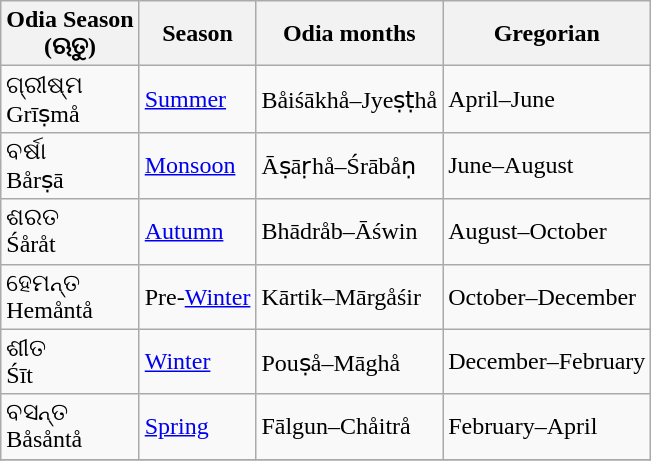<table class="wikitable">
<tr>
<th>Odia Season<br>(ଋତୁ)</th>
<th>Season</th>
<th>Odia months</th>
<th>Gregorian</th>
</tr>
<tr>
<td>ଗ୍ରୀଷ୍ମ<br>Grīṣmå</td>
<td><a href='#'>Summer</a></td>
<td>Båiśākhå–Jyeṣṭhå</td>
<td>April–June</td>
</tr>
<tr>
<td>ବର୍ଷା<br>Bårṣā</td>
<td><a href='#'>Monsoon</a></td>
<td>Āṣāṛhå–Śrābåṇ</td>
<td>June–August</td>
</tr>
<tr>
<td>ଶରତ<br>Śåråt</td>
<td><a href='#'>Autumn</a></td>
<td>Bhādråb–Āświn</td>
<td>August–October</td>
</tr>
<tr>
<td>ହେମନ୍ତ<br>Hemåntå</td>
<td>Pre-<a href='#'>Winter</a></td>
<td>Kārtik–Mārgåśir</td>
<td>October–December</td>
</tr>
<tr>
<td>ଶୀତ<br>Śīt</td>
<td><a href='#'>Winter</a></td>
<td>Pouṣå–Māghå</td>
<td>December–February</td>
</tr>
<tr>
<td>ବସନ୍ତ<br>Båsåntå</td>
<td><a href='#'>Spring</a></td>
<td>Fālgun–Chåitrå</td>
<td>February–April</td>
</tr>
<tr>
</tr>
</table>
